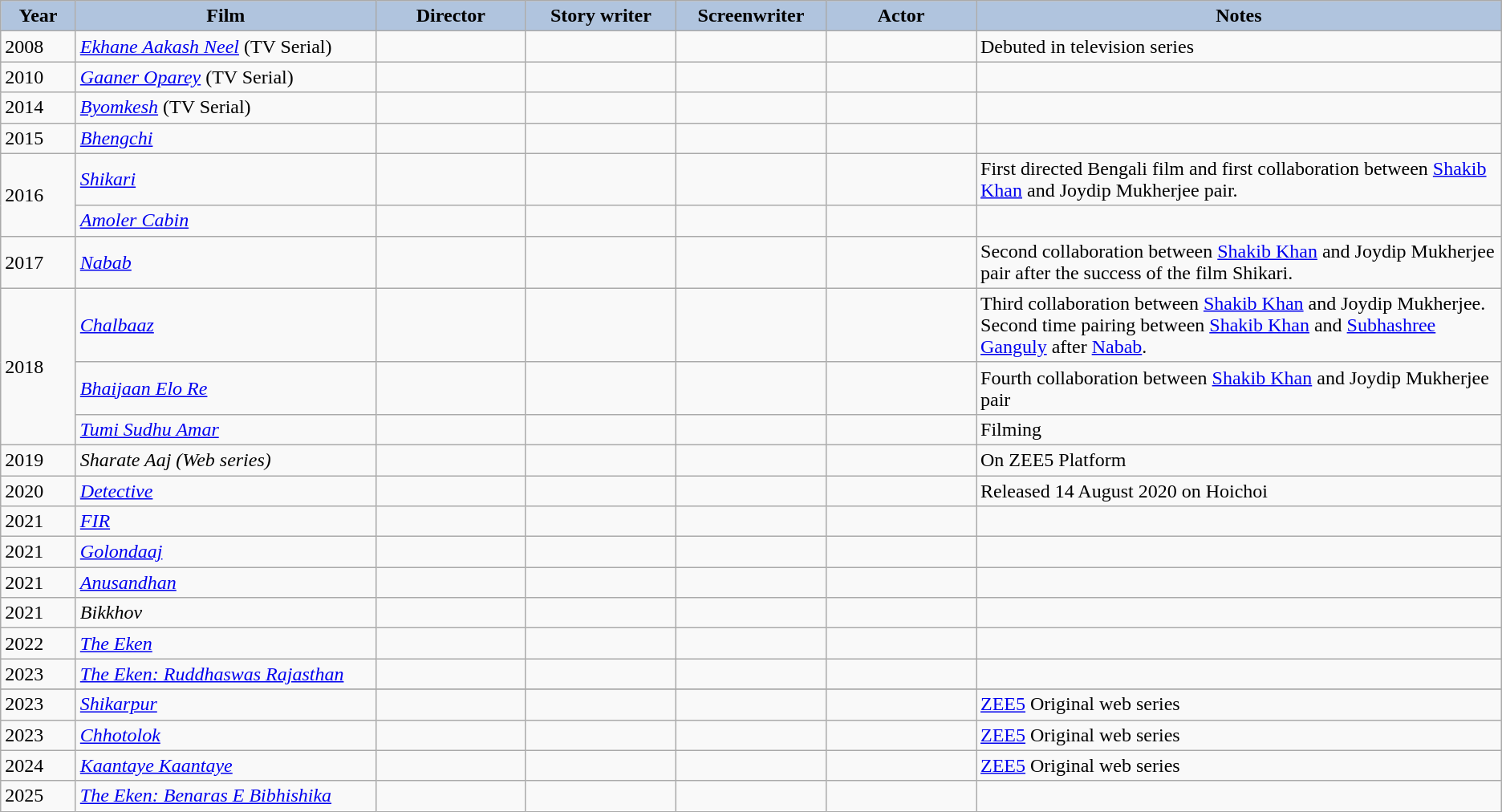<table class="wikitable">
<tr>
<th style="background:#B0C4DE; width:5%">Year</th>
<th style="background:#B0C4DE; width:20%">Film</th>
<th style="background:#B0C4DE; width:10%">Director</th>
<th style="background:#B0C4DE; width:10%">Story writer</th>
<th style="background:#B0C4DE; width:10%">Screenwriter</th>
<th style="background:#B0C4DE; width:10%">Actor</th>
<th style="background:#B0C4DE; width:35%">Notes</th>
</tr>
<tr>
<td>2008</td>
<td><em><a href='#'>Ekhane Aakash Neel</a></em> (TV Serial)</td>
<td></td>
<td></td>
<td></td>
<td></td>
<td>Debuted in television series</td>
</tr>
<tr>
<td>2010</td>
<td><em><a href='#'>Gaaner Oparey</a></em> (TV Serial)</td>
<td></td>
<td></td>
<td></td>
<td></td>
<td></td>
</tr>
<tr>
<td>2014</td>
<td><em><a href='#'>Byomkesh</a></em> (TV Serial)</td>
<td></td>
<td></td>
<td></td>
<td></td>
<td></td>
</tr>
<tr>
<td>2015</td>
<td><em><a href='#'>Bhengchi</a></em></td>
<td></td>
<td></td>
<td></td>
<td></td>
<td></td>
</tr>
<tr>
<td rowspan="2">2016</td>
<td><em><a href='#'>Shikari</a></em></td>
<td></td>
<td></td>
<td></td>
<td></td>
<td>First directed Bengali film and first collaboration between <a href='#'>Shakib Khan</a> and Joydip Mukherjee pair.</td>
</tr>
<tr>
<td><em><a href='#'>Amoler Cabin</a></em></td>
<td></td>
<td></td>
<td></td>
<td></td>
<td></td>
</tr>
<tr>
<td rowspan="1">2017</td>
<td><em><a href='#'>Nabab</a></em></td>
<td></td>
<td></td>
<td></td>
<td></td>
<td>Second collaboration between <a href='#'>Shakib Khan</a> and Joydip Mukherjee pair after the success of the film Shikari.</td>
</tr>
<tr>
<td rowspan="3">2018</td>
<td><em><a href='#'>Chalbaaz</a></em></td>
<td></td>
<td></td>
<td></td>
<td></td>
<td>Third collaboration between <a href='#'>Shakib Khan</a> and Joydip Mukherjee. Second time pairing between <a href='#'>Shakib Khan</a> and <a href='#'>Subhashree Ganguly</a> after <a href='#'>Nabab</a>.</td>
</tr>
<tr>
<td><em><a href='#'>Bhaijaan Elo Re</a></em></td>
<td></td>
<td></td>
<td></td>
<td></td>
<td>Fourth collaboration between <a href='#'>Shakib Khan</a> and Joydip Mukherjee pair</td>
</tr>
<tr>
<td><em><a href='#'>Tumi Sudhu Amar</a></em></td>
<td></td>
<td></td>
<td></td>
<td></td>
<td>Filming</td>
</tr>
<tr>
<td>2019</td>
<td><em>Sharate Aaj (Web series)</em></td>
<td></td>
<td></td>
<td></td>
<td></td>
<td>On ZEE5 Platform</td>
</tr>
<tr>
<td>2020</td>
<td><em><a href='#'>Detective</a></em></td>
<td></td>
<td></td>
<td></td>
<td></td>
<td>Released 14 August 2020 on Hoichoi</td>
</tr>
<tr>
<td>2021</td>
<td><em><a href='#'>FIR</a></em></td>
<td></td>
<td></td>
<td></td>
<td></td>
<td></td>
</tr>
<tr>
<td>2021</td>
<td><em><a href='#'>Golondaaj</a></em></td>
<td></td>
<td></td>
<td></td>
<td></td>
<td></td>
</tr>
<tr>
<td>2021</td>
<td><em><a href='#'>Anusandhan</a></em></td>
<td></td>
<td></td>
<td></td>
<td></td>
<td></td>
</tr>
<tr>
<td>2021</td>
<td><em>Bikkhov</em></td>
<td></td>
<td></td>
<td></td>
<td></td>
<td></td>
</tr>
<tr>
<td>2022</td>
<td><em><a href='#'>The Eken</a></em></td>
<td></td>
<td></td>
<td></td>
<td></td>
<td></td>
</tr>
<tr>
<td>2023</td>
<td><em><a href='#'>The Eken: Ruddhaswas Rajasthan</a></em></td>
<td></td>
<td></td>
<td></td>
<td></td>
<td></td>
</tr>
<tr>
</tr>
<tr>
<td>2023</td>
<td><em><a href='#'>Shikarpur</a></em></td>
<td></td>
<td></td>
<td></td>
<td></td>
<td><a href='#'>ZEE5</a> Original web series</td>
</tr>
<tr>
<td>2023</td>
<td><em><a href='#'>Chhotolok</a></em></td>
<td></td>
<td></td>
<td></td>
<td></td>
<td><a href='#'>ZEE5</a> Original web series</td>
</tr>
<tr>
<td>2024</td>
<td><em><a href='#'>Kaantaye Kaantaye</a></em></td>
<td></td>
<td></td>
<td></td>
<td></td>
<td><a href='#'>ZEE5</a> Original web series</td>
</tr>
<tr>
<td>2025</td>
<td><em><a href='#'>The Eken: Benaras E Bibhishika</a></em></td>
<td></td>
<td></td>
<td></td>
<td></td>
<td></td>
</tr>
</table>
